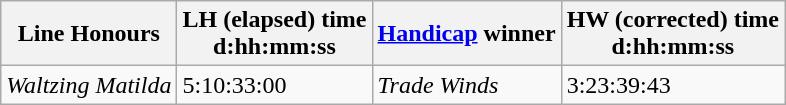<table class="wikitable">
<tr>
<th>Line Honours</th>
<th>LH (elapsed) time <br>d:hh:mm:ss</th>
<th><a href='#'>Handicap</a> winner</th>
<th>HW (corrected) time <br>d:hh:mm:ss</th>
</tr>
<tr>
<td><em>Waltzing Matilda</em></td>
<td>5:10:33:00</td>
<td><em>Trade Winds</em></td>
<td>3:23:39:43</td>
</tr>
</table>
